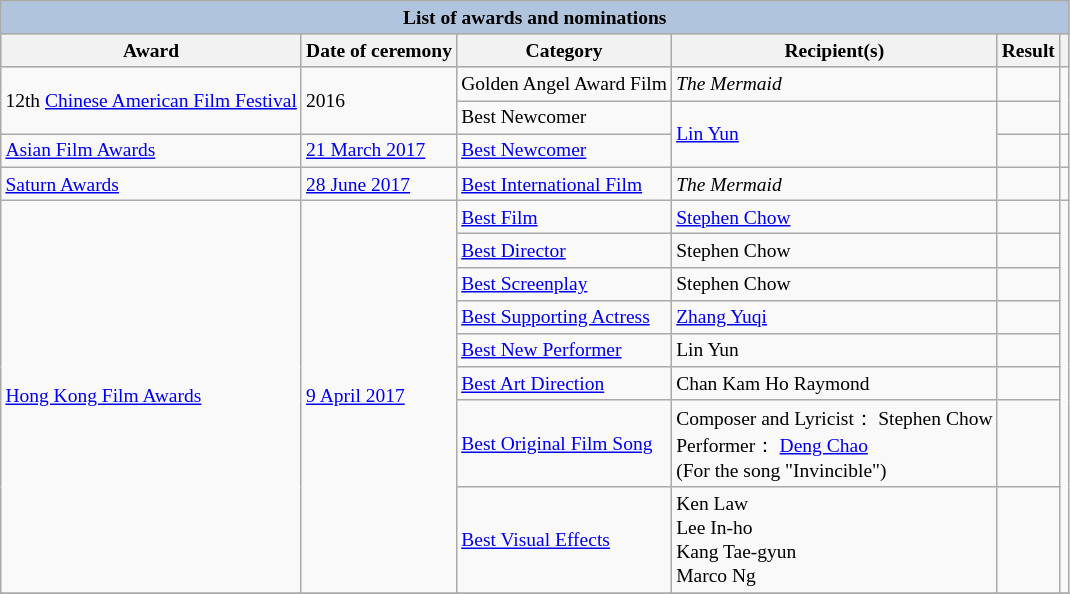<table class="wikitable sortable" style="font-size:small">
<tr style="background:#ccc; text-align:center;">
<th colspan="6" style="background: LightSteelBlue;">List of awards and nominations</th>
</tr>
<tr style="background:#ccc; text-align:center;">
<th>Award</th>
<th>Date of ceremony</th>
<th>Category</th>
<th>Recipient(s)</th>
<th>Result</th>
<th class="unsortable"></th>
</tr>
<tr>
<td rowspan=2>12th <a href='#'>Chinese American Film Festival</a></td>
<td rowspan=2>2016</td>
<td>Golden Angel Award Film</td>
<td><em>The Mermaid</em></td>
<td></td>
<td rowspan=2></td>
</tr>
<tr>
<td>Best Newcomer</td>
<td rowspan=2><a href='#'>Lin Yun</a></td>
<td></td>
</tr>
<tr>
<td><a href='#'>Asian Film Awards</a></td>
<td><a href='#'>21 March 2017</a></td>
<td><a href='#'>Best Newcomer</a></td>
<td></td>
<td></td>
</tr>
<tr>
<td><a href='#'>Saturn Awards</a></td>
<td><a href='#'>28 June 2017</a></td>
<td><a href='#'>Best International Film</a></td>
<td><em>The Mermaid</em></td>
<td></td>
<td></td>
</tr>
<tr>
<td rowspan="8"><a href='#'>Hong Kong Film Awards</a></td>
<td rowspan="8"><a href='#'>9 April 2017</a></td>
<td><a href='#'>Best Film</a></td>
<td><a href='#'>Stephen Chow</a></td>
<td></td>
<td rowspan="8"></td>
</tr>
<tr>
<td><a href='#'>Best Director</a></td>
<td>Stephen Chow</td>
<td></td>
</tr>
<tr>
<td><a href='#'>Best Screenplay</a></td>
<td>Stephen Chow</td>
<td></td>
</tr>
<tr>
<td><a href='#'>Best Supporting Actress</a></td>
<td><a href='#'>Zhang Yuqi</a></td>
<td></td>
</tr>
<tr>
<td><a href='#'>Best New Performer</a></td>
<td>Lin Yun</td>
<td></td>
</tr>
<tr>
<td><a href='#'>Best Art Direction</a></td>
<td>Chan Kam Ho Raymond</td>
<td></td>
</tr>
<tr>
<td><a href='#'>Best Original Film Song</a></td>
<td>Composer and Lyricist： Stephen Chow<br>Performer： <a href='#'>Deng Chao</a><br>(For the song "Invincible")</td>
<td></td>
</tr>
<tr>
<td><a href='#'>Best Visual Effects</a></td>
<td>Ken Law<br>Lee In-ho<br>Kang Tae-gyun<br>Marco Ng</td>
<td></td>
</tr>
<tr>
</tr>
</table>
